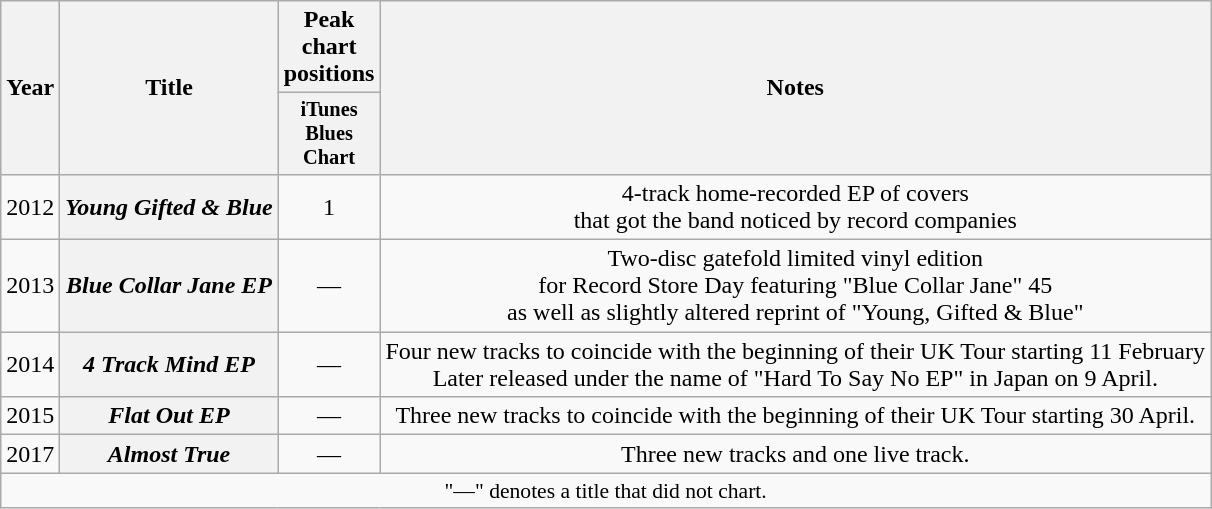<table class="wikitable plainrowheaders" style="text-align:center;" border="1">
<tr>
<th scope="col" rowspan="2">Year</th>
<th scope="col" rowspan="2">Title</th>
<th scope="col" colspan="1">Peak chart positions</th>
<th scope="col" rowspan="2">Notes</th>
</tr>
<tr>
<th scope="col" style="width:3em;font-size:85%;">iTunes Blues Chart<br></th>
</tr>
<tr>
<td>2012</td>
<th scope="row"><em>Young Gifted & Blue</em></th>
<td>1</td>
<td>4-track home-recorded EP of covers<br>that got the band noticed by record companies</td>
</tr>
<tr>
<td>2013</td>
<th scope="row"><em>Blue Collar Jane EP</em></th>
<td>—</td>
<td>Two-disc gatefold limited vinyl edition<br>for Record Store Day featuring "Blue Collar Jane" 45<br>as well as slightly altered reprint of "Young, Gifted & Blue"</td>
</tr>
<tr>
<td>2014</td>
<th scope="row"><em>4 Track Mind EP</em></th>
<td>—</td>
<td>Four new tracks to coincide with the beginning of their UK Tour starting 11 February<br>Later released under the name of "Hard To Say No EP" in Japan on 9 April.</td>
</tr>
<tr>
<td>2015</td>
<th scope="row"><em>Flat Out EP</em></th>
<td>—</td>
<td>Three new tracks to coincide with the beginning of their UK Tour starting 30 April.</td>
</tr>
<tr>
<td>2017</td>
<th scope="row"><em>Almost True</em></th>
<td>—</td>
<td>Three new tracks and one live track.</td>
</tr>
<tr>
<td colspan="4" style="font-size:90%">"—" denotes a title that did not chart.</td>
</tr>
</table>
